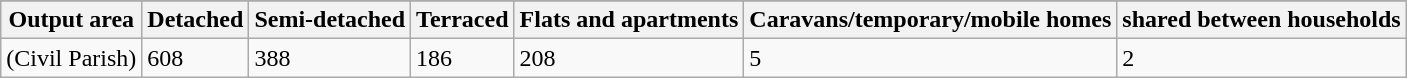<table class="wikitable">
<tr>
</tr>
<tr>
<th>Output area</th>
<th>Detached</th>
<th>Semi-detached</th>
<th>Terraced</th>
<th>Flats and apartments</th>
<th>Caravans/temporary/mobile homes</th>
<th>shared between households</th>
</tr>
<tr>
<td>(Civil Parish)</td>
<td>608</td>
<td>388</td>
<td>186</td>
<td>208</td>
<td>5</td>
<td>2</td>
</tr>
</table>
